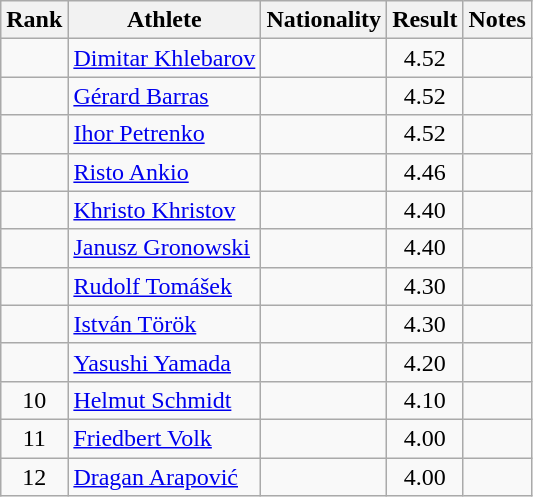<table class="wikitable sortable" style="text-align:center">
<tr>
<th>Rank</th>
<th>Athlete</th>
<th>Nationality</th>
<th>Result</th>
<th>Notes</th>
</tr>
<tr>
<td></td>
<td align=left><a href='#'>Dimitar Khlebarov</a></td>
<td align=left></td>
<td>4.52</td>
<td></td>
</tr>
<tr>
<td></td>
<td align=left><a href='#'>Gérard Barras</a></td>
<td align=left></td>
<td>4.52</td>
<td></td>
</tr>
<tr>
<td></td>
<td align=left><a href='#'>Ihor Petrenko</a></td>
<td align=left></td>
<td>4.52</td>
<td></td>
</tr>
<tr>
<td></td>
<td align=left><a href='#'>Risto Ankio</a></td>
<td align=left></td>
<td>4.46</td>
<td></td>
</tr>
<tr>
<td></td>
<td align=left><a href='#'>Khristo Khristov</a></td>
<td align=left></td>
<td>4.40</td>
<td></td>
</tr>
<tr>
<td></td>
<td align=left><a href='#'>Janusz Gronowski</a></td>
<td align=left></td>
<td>4.40</td>
<td></td>
</tr>
<tr>
<td></td>
<td align=left><a href='#'>Rudolf Tomášek</a></td>
<td align=left></td>
<td>4.30</td>
<td></td>
</tr>
<tr>
<td></td>
<td align=left><a href='#'>István Török</a></td>
<td align=left></td>
<td>4.30</td>
<td></td>
</tr>
<tr>
<td></td>
<td align=left><a href='#'>Yasushi Yamada</a></td>
<td align=left></td>
<td>4.20</td>
<td></td>
</tr>
<tr>
<td>10</td>
<td align=left><a href='#'>Helmut Schmidt</a></td>
<td align=left></td>
<td>4.10</td>
<td></td>
</tr>
<tr>
<td>11</td>
<td align=left><a href='#'>Friedbert Volk</a></td>
<td align=left></td>
<td>4.00</td>
<td></td>
</tr>
<tr>
<td>12</td>
<td align=left><a href='#'>Dragan Arapović</a></td>
<td align=left></td>
<td>4.00</td>
<td></td>
</tr>
</table>
